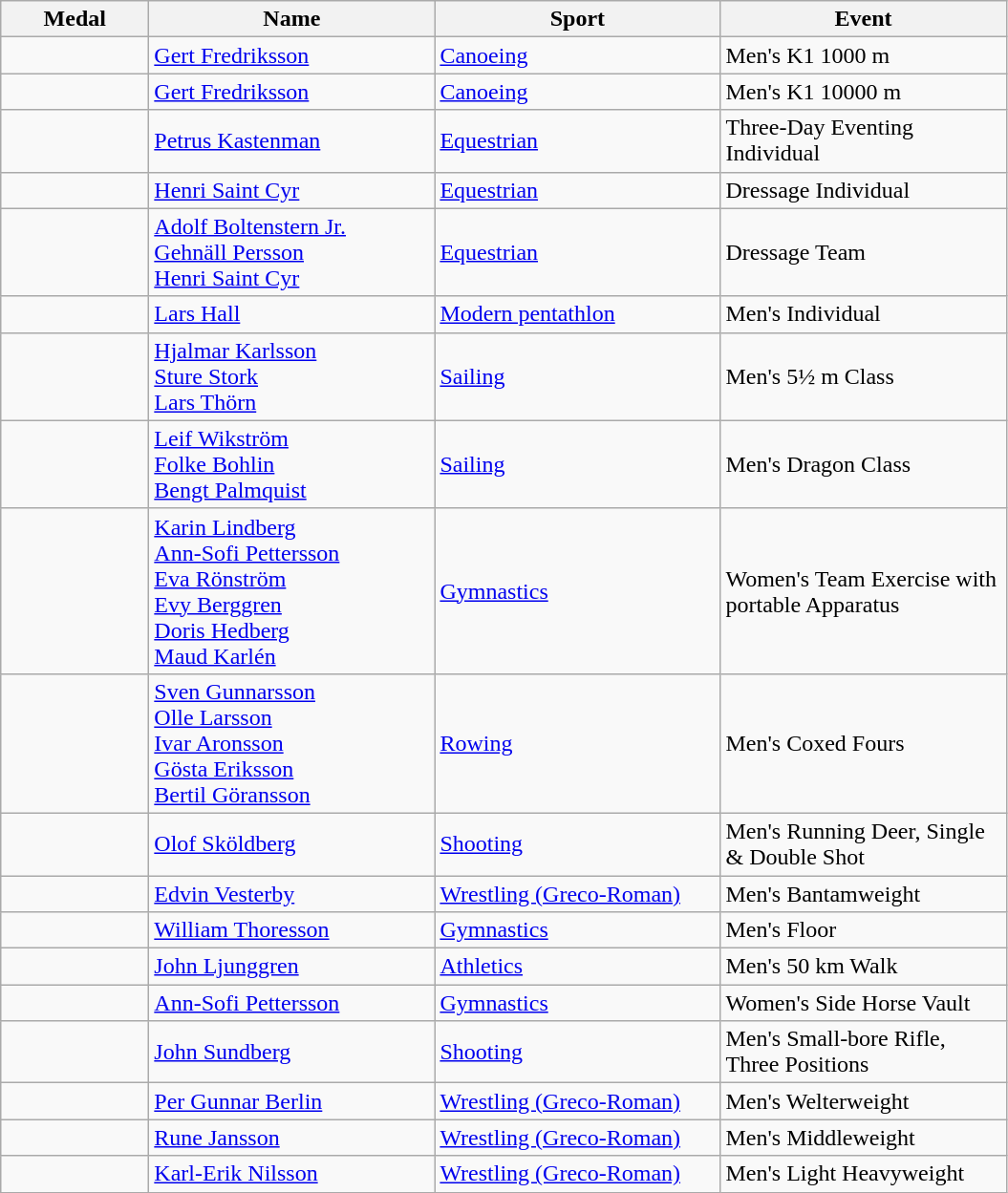<table class="wikitable sortable">
<tr>
<th style="width:6em">Medal</th>
<th style="width:12em">Name</th>
<th style="width:12em">Sport</th>
<th style="width:12em">Event</th>
</tr>
<tr>
<td></td>
<td><a href='#'>Gert Fredriksson</a></td>
<td><a href='#'>Canoeing</a></td>
<td>Men's K1 1000 m</td>
</tr>
<tr>
<td></td>
<td><a href='#'>Gert Fredriksson</a></td>
<td><a href='#'>Canoeing</a></td>
<td>Men's K1 10000 m</td>
</tr>
<tr>
<td></td>
<td><a href='#'>Petrus Kastenman</a></td>
<td><a href='#'>Equestrian</a></td>
<td>Three-Day Eventing Individual</td>
</tr>
<tr>
<td></td>
<td><a href='#'>Henri Saint Cyr</a></td>
<td><a href='#'>Equestrian</a></td>
<td>Dressage Individual</td>
</tr>
<tr>
<td></td>
<td><a href='#'>Adolf Boltenstern Jr.</a><br><a href='#'>Gehnäll Persson</a><br><a href='#'>Henri Saint Cyr</a></td>
<td><a href='#'>Equestrian</a></td>
<td>Dressage Team</td>
</tr>
<tr>
<td></td>
<td><a href='#'>Lars Hall</a></td>
<td><a href='#'>Modern pentathlon</a></td>
<td>Men's Individual</td>
</tr>
<tr>
<td></td>
<td><a href='#'>Hjalmar Karlsson</a><br><a href='#'>Sture Stork</a><br><a href='#'>Lars Thörn</a></td>
<td><a href='#'>Sailing</a></td>
<td>Men's 5½ m Class</td>
</tr>
<tr>
<td></td>
<td><a href='#'>Leif Wikström</a><br><a href='#'>Folke Bohlin</a><br><a href='#'>Bengt Palmquist</a></td>
<td><a href='#'>Sailing</a></td>
<td>Men's Dragon Class</td>
</tr>
<tr>
<td></td>
<td><a href='#'>Karin Lindberg</a><br><a href='#'>Ann-Sofi Pettersson</a><br><a href='#'>Eva Rönström</a><br><a href='#'>Evy Berggren</a><br><a href='#'>Doris Hedberg</a><br><a href='#'>Maud Karlén</a></td>
<td><a href='#'>Gymnastics</a></td>
<td>Women's Team Exercise with portable Apparatus</td>
</tr>
<tr>
<td></td>
<td><a href='#'>Sven Gunnarsson</a><br><a href='#'>Olle Larsson</a><br><a href='#'>Ivar Aronsson</a><br><a href='#'>Gösta Eriksson</a><br><a href='#'>Bertil Göransson</a></td>
<td><a href='#'>Rowing</a></td>
<td>Men's Coxed Fours</td>
</tr>
<tr>
<td></td>
<td><a href='#'>Olof Sköldberg</a></td>
<td><a href='#'>Shooting</a></td>
<td>Men's Running Deer, Single & Double Shot</td>
</tr>
<tr>
<td></td>
<td><a href='#'>Edvin Vesterby</a></td>
<td><a href='#'>Wrestling (Greco-Roman)</a></td>
<td>Men's Bantamweight</td>
</tr>
<tr>
<td></td>
<td><a href='#'>William Thoresson</a></td>
<td><a href='#'>Gymnastics</a></td>
<td>Men's Floor</td>
</tr>
<tr>
<td></td>
<td><a href='#'>John Ljunggren</a></td>
<td><a href='#'>Athletics</a></td>
<td>Men's 50 km Walk</td>
</tr>
<tr>
<td></td>
<td><a href='#'>Ann-Sofi Pettersson</a></td>
<td><a href='#'>Gymnastics</a></td>
<td>Women's Side Horse Vault</td>
</tr>
<tr>
<td></td>
<td><a href='#'>John Sundberg</a></td>
<td><a href='#'>Shooting</a></td>
<td>Men's Small-bore Rifle, Three Positions</td>
</tr>
<tr>
<td></td>
<td><a href='#'>Per Gunnar Berlin</a></td>
<td><a href='#'>Wrestling (Greco-Roman)</a></td>
<td>Men's Welterweight</td>
</tr>
<tr>
<td></td>
<td><a href='#'>Rune Jansson</a></td>
<td><a href='#'>Wrestling (Greco-Roman)</a></td>
<td>Men's Middleweight</td>
</tr>
<tr>
<td></td>
<td><a href='#'>Karl-Erik Nilsson</a></td>
<td><a href='#'>Wrestling (Greco-Roman)</a></td>
<td>Men's Light Heavyweight</td>
</tr>
</table>
